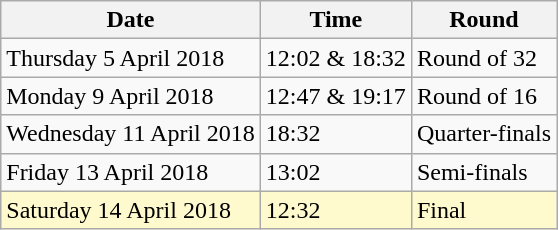<table class="wikitable">
<tr>
<th>Date</th>
<th>Time</th>
<th>Round</th>
</tr>
<tr>
<td>Thursday 5 April 2018</td>
<td>12:02 & 18:32</td>
<td>Round of 32</td>
</tr>
<tr>
<td>Monday 9 April 2018</td>
<td>12:47 & 19:17</td>
<td>Round of 16</td>
</tr>
<tr>
<td>Wednesday 11 April 2018</td>
<td>18:32</td>
<td>Quarter-finals</td>
</tr>
<tr>
<td>Friday 13 April 2018</td>
<td>13:02</td>
<td>Semi-finals</td>
</tr>
<tr>
<td style=background:lemonchiffon>Saturday 14 April 2018</td>
<td style=background:lemonchiffon>12:32</td>
<td style=background:lemonchiffon>Final</td>
</tr>
</table>
